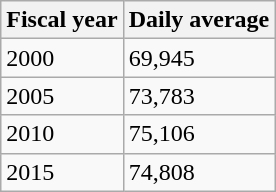<table class="wikitable">
<tr>
<th>Fiscal year</th>
<th>Daily average</th>
</tr>
<tr>
<td>2000</td>
<td>69,945</td>
</tr>
<tr>
<td>2005</td>
<td>73,783</td>
</tr>
<tr>
<td>2010</td>
<td>75,106</td>
</tr>
<tr>
<td>2015</td>
<td>74,808</td>
</tr>
</table>
